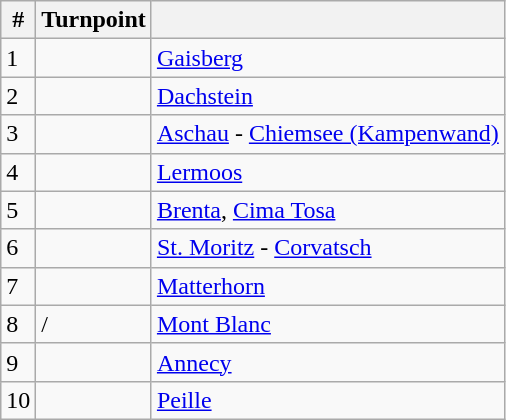<table class="wikitable">
<tr>
<th>#</th>
<th>Turnpoint</th>
<th></th>
</tr>
<tr>
<td>1</td>
<td></td>
<td><a href='#'>Gaisberg</a></td>
</tr>
<tr>
<td>2</td>
<td></td>
<td><a href='#'>Dachstein</a></td>
</tr>
<tr>
<td>3</td>
<td></td>
<td><a href='#'>Aschau</a> - <a href='#'>Chiemsee (Kampenwand)</a></td>
</tr>
<tr>
<td>4</td>
<td></td>
<td><a href='#'>Lermoos</a></td>
</tr>
<tr>
<td>5</td>
<td></td>
<td><a href='#'>Brenta</a>, <a href='#'>Cima Tosa</a></td>
</tr>
<tr>
<td>6</td>
<td></td>
<td><a href='#'>St. Moritz</a> - <a href='#'>Corvatsch</a></td>
</tr>
<tr>
<td>7</td>
<td></td>
<td><a href='#'>Matterhorn</a></td>
</tr>
<tr>
<td>8</td>
<td>/</td>
<td><a href='#'>Mont Blanc</a></td>
</tr>
<tr>
<td>9</td>
<td></td>
<td><a href='#'>Annecy</a></td>
</tr>
<tr>
<td>10</td>
<td></td>
<td><a href='#'>Peille</a></td>
</tr>
</table>
